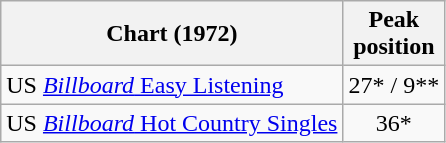<table class="wikitable sortable">
<tr>
<th>Chart (1972)</th>
<th>Peak<br>position</th>
</tr>
<tr>
<td>US <a href='#'><em>Billboard</em> Easy Listening</a></td>
<td style="text-align:center;">27* / 9**</td>
</tr>
<tr>
<td>US <a href='#'><em>Billboard</em> Hot Country Singles</a></td>
<td style="text-align:center;">36*</td>
</tr>
</table>
